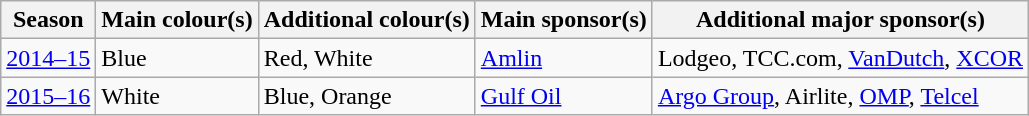<table class="wikitable">
<tr>
<th>Season</th>
<th>Main colour(s)</th>
<th>Additional colour(s)</th>
<th>Main sponsor(s)</th>
<th>Additional major sponsor(s)</th>
</tr>
<tr>
<td><a href='#'>2014–15</a></td>
<td>Blue</td>
<td>Red, White</td>
<td><a href='#'>Amlin</a></td>
<td>Lodgeo, TCC.com, <a href='#'>VanDutch</a>, <a href='#'>XCOR</a></td>
</tr>
<tr>
<td><a href='#'>2015–16</a></td>
<td>White</td>
<td>Blue, Orange</td>
<td><a href='#'>Gulf Oil</a></td>
<td><a href='#'>Argo Group</a>, Airlite, <a href='#'>OMP</a>, <a href='#'>Telcel</a></td>
</tr>
</table>
